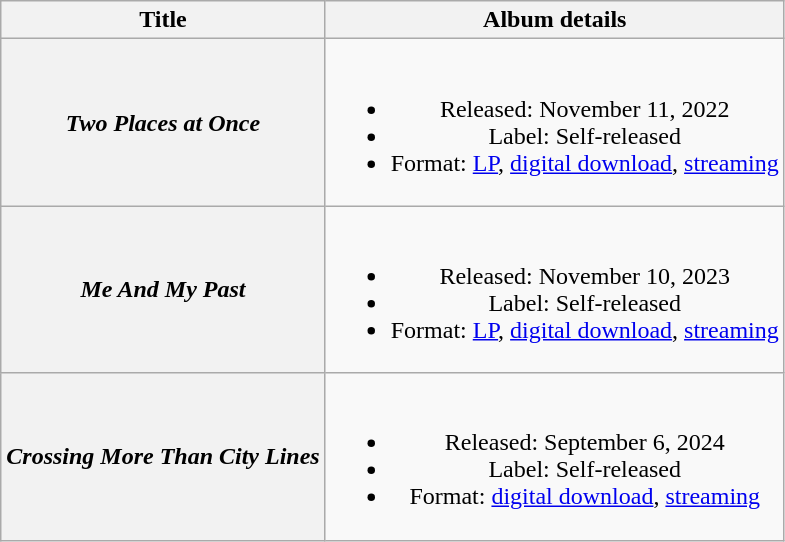<table class="wikitable plainrowheaders" style="text-align:center;">
<tr>
<th>Title</th>
<th>Album details</th>
</tr>
<tr>
<th scope="row"><em>Two Places at Once</em></th>
<td><br><ul><li>Released: November 11, 2022</li><li>Label: Self-released</li><li>Format: <a href='#'>LP</a>, <a href='#'>digital download</a>, <a href='#'>streaming</a></li></ul></td>
</tr>
<tr>
<th scope="row"><em>Me And My Past</em></th>
<td><br><ul><li>Released: November 10, 2023</li><li>Label: Self-released</li><li>Format: <a href='#'>LP</a>, <a href='#'>digital download</a>, <a href='#'>streaming</a></li></ul></td>
</tr>
<tr>
<th scope="row"><em>Crossing More Than City Lines</em></th>
<td><br><ul><li>Released: September 6, 2024</li><li>Label: Self-released</li><li>Format: <a href='#'>digital download</a>, <a href='#'>streaming</a></li></ul></td>
</tr>
</table>
